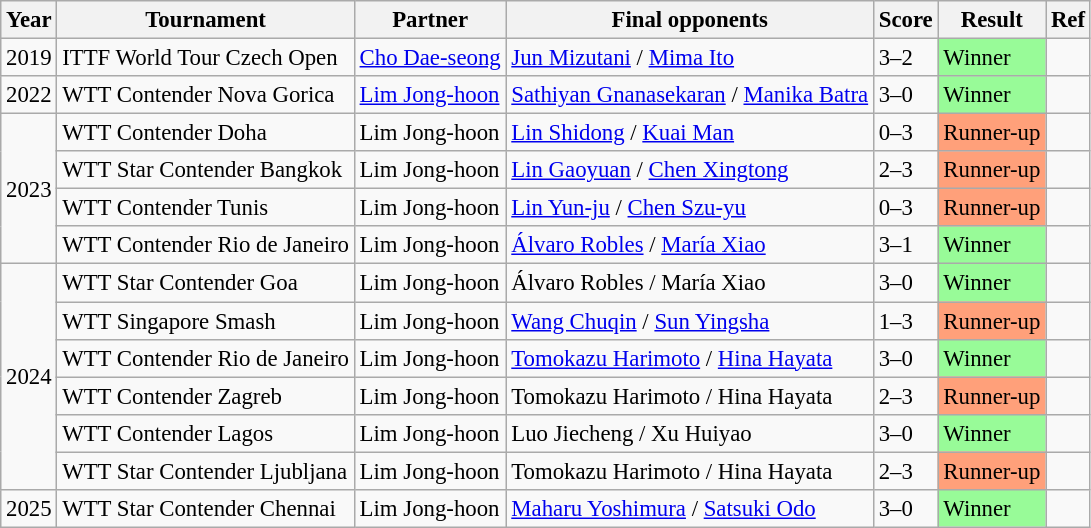<table class="wikitable sortable" style="font-size: 95%;">
<tr>
<th class="unsortable">Year</th>
<th>Tournament</th>
<th>Partner</th>
<th>Final opponents</th>
<th>Score</th>
<th>Result</th>
<th class="unsortable">Ref</th>
</tr>
<tr>
<td>2019</td>
<td>ITTF World Tour Czech Open</td>
<td><a href='#'>Cho Dae-seong</a></td>
<td> <a href='#'>Jun Mizutani</a> / <a href='#'>Mima Ito</a></td>
<td>3–2</td>
<td style="background: #98fb98;">Winner</td>
<td></td>
</tr>
<tr>
<td>2022</td>
<td>WTT Contender Nova Gorica</td>
<td><a href='#'>Lim Jong-hoon</a></td>
<td> <a href='#'>Sathiyan Gnanasekaran</a> / <a href='#'>Manika Batra</a></td>
<td>3–0</td>
<td style="background: #98fb98;">Winner</td>
<td></td>
</tr>
<tr>
<td rowspan="4">2023</td>
<td>WTT Contender Doha</td>
<td>Lim Jong-hoon</td>
<td> <a href='#'>Lin Shidong</a> / <a href='#'>Kuai Man</a></td>
<td>0–3</td>
<td style="background: #ffa07a;">Runner-up</td>
<td></td>
</tr>
<tr>
<td>WTT Star Contender Bangkok</td>
<td>Lim Jong-hoon</td>
<td> <a href='#'>Lin Gaoyuan</a> / <a href='#'>Chen Xingtong</a></td>
<td>2–3</td>
<td style="background: #ffa07a;">Runner-up</td>
<td></td>
</tr>
<tr>
<td>WTT Contender Tunis</td>
<td>Lim Jong-hoon</td>
<td> <a href='#'>Lin Yun-ju</a> / <a href='#'>Chen Szu-yu</a></td>
<td>0–3</td>
<td style="background: #ffa07a;">Runner-up</td>
<td></td>
</tr>
<tr>
<td>WTT Contender Rio de Janeiro</td>
<td>Lim Jong-hoon</td>
<td> <a href='#'>Álvaro Robles</a> / <a href='#'>María Xiao</a></td>
<td>3–1</td>
<td style="background: #98fb98;">Winner</td>
<td></td>
</tr>
<tr>
<td rowspan="6">2024</td>
<td>WTT Star Contender Goa</td>
<td>Lim Jong-hoon</td>
<td> Álvaro Robles / María Xiao</td>
<td>3–0</td>
<td style="background: #98fb98;">Winner</td>
<td></td>
</tr>
<tr>
<td>WTT Singapore Smash</td>
<td>Lim Jong-hoon</td>
<td> <a href='#'>Wang Chuqin</a> / <a href='#'>Sun Yingsha</a></td>
<td>1–3</td>
<td style="background: #ffa07a;">Runner-up</td>
<td></td>
</tr>
<tr>
<td>WTT Contender Rio de Janeiro</td>
<td>Lim Jong-hoon</td>
<td> <a href='#'>Tomokazu Harimoto</a> / <a href='#'>Hina Hayata</a></td>
<td>3–0</td>
<td style="background: #98fb98;">Winner</td>
<td></td>
</tr>
<tr>
<td>WTT Contender Zagreb</td>
<td>Lim Jong-hoon</td>
<td> Tomokazu Harimoto / Hina Hayata</td>
<td>2–3</td>
<td style="background: #ffa07a;">Runner-up</td>
<td></td>
</tr>
<tr>
<td>WTT Contender Lagos</td>
<td>Lim Jong-hoon</td>
<td> Luo Jiecheng / Xu Huiyao</td>
<td>3–0</td>
<td style="background: #98fb98;">Winner</td>
<td></td>
</tr>
<tr>
<td>WTT Star Contender Ljubljana</td>
<td>Lim Jong-hoon</td>
<td> Tomokazu Harimoto / Hina Hayata</td>
<td>2–3</td>
<td style="background: #ffa07a;">Runner-up</td>
<td></td>
</tr>
<tr>
<td>2025</td>
<td>WTT Star Contender Chennai</td>
<td>Lim Jong-hoon</td>
<td> <a href='#'>Maharu Yoshimura</a> / <a href='#'>Satsuki Odo</a></td>
<td>3–0</td>
<td style="background: #98fb98;">Winner</td>
<td></td>
</tr>
</table>
